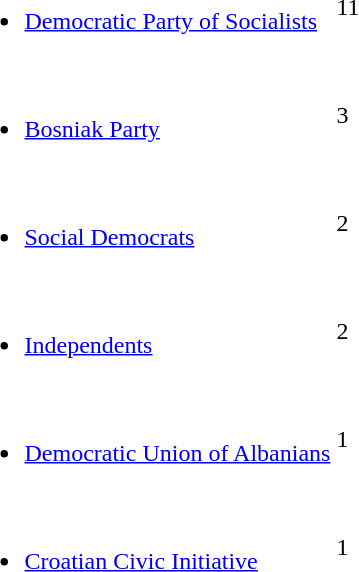<table>
<tr>
<td><br><ul><li><a href='#'>Democratic Party of Socialists</a></li></ul></td>
<td><div>11</div></td>
</tr>
<tr>
<td><br><ul><li><a href='#'>Bosniak Party</a></li></ul></td>
<td><div>3</div></td>
</tr>
<tr>
<td><br><ul><li><a href='#'>Social Democrats</a></li></ul></td>
<td><div>2</div></td>
</tr>
<tr>
<td><br><ul><li><a href='#'>Independents</a></li></ul></td>
<td><div>2</div></td>
</tr>
<tr>
<td><br><ul><li><a href='#'>Democratic Union of Albanians</a></li></ul></td>
<td><div>1</div></td>
</tr>
<tr>
<td><br><ul><li><a href='#'>Croatian Civic Initiative</a></li></ul></td>
<td><div>1</div></td>
</tr>
</table>
